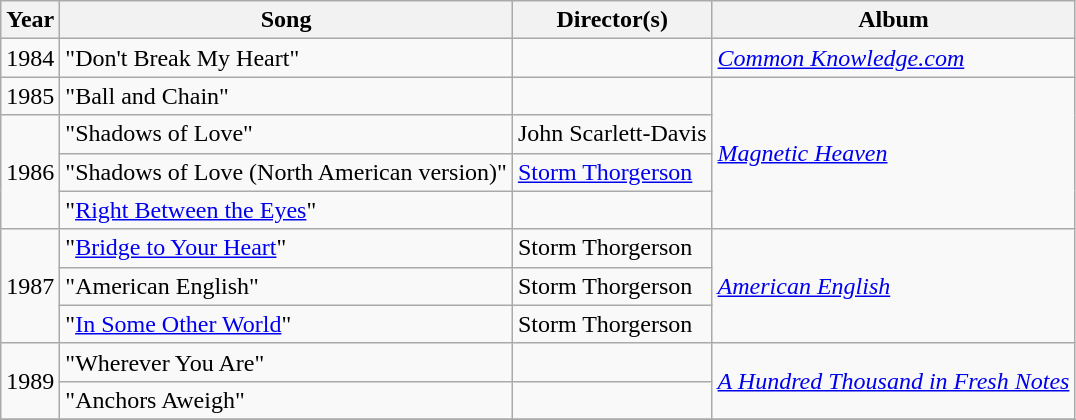<table class="wikitable">
<tr>
<th>Year</th>
<th>Song</th>
<th>Director(s)</th>
<th>Album</th>
</tr>
<tr>
<td rowspan="1">1984</td>
<td>"Don't Break My Heart"</td>
<td rowspan="1"></td>
<td rowspan="1"><em><a href='#'>Common Knowledge.com</a></em></td>
</tr>
<tr>
<td rowspan="1">1985</td>
<td>"Ball and Chain"</td>
<td rowspan="1"></td>
<td rowspan="4"><em><a href='#'>Magnetic Heaven</a></em></td>
</tr>
<tr>
<td rowspan="3">1986</td>
<td>"Shadows of Love"</td>
<td rowspan="1">John Scarlett-Davis</td>
</tr>
<tr>
<td>"Shadows of Love (North American version)"</td>
<td rowspan="1"><a href='#'>Storm Thorgerson</a></td>
</tr>
<tr>
<td>"<a href='#'>Right Between the Eyes</a>"</td>
<td rowspan="1"></td>
</tr>
<tr>
<td rowspan="3">1987</td>
<td>"<a href='#'>Bridge to Your Heart</a>"</td>
<td rowspan="1">Storm Thorgerson</td>
<td rowspan="3"><em><a href='#'>American English</a></em></td>
</tr>
<tr>
<td>"American English"</td>
<td rowspan="1">Storm Thorgerson</td>
</tr>
<tr>
<td>"<a href='#'>In Some Other World</a>"</td>
<td rowspan="1">Storm Thorgerson</td>
</tr>
<tr>
<td rowspan="2">1989</td>
<td>"Wherever You Are"</td>
<td rowspan="1"></td>
<td rowspan="2"><em><a href='#'>A Hundred Thousand in Fresh Notes</a></em></td>
</tr>
<tr>
<td>"Anchors Aweigh"</td>
<td rowspan="1"></td>
</tr>
<tr>
</tr>
</table>
